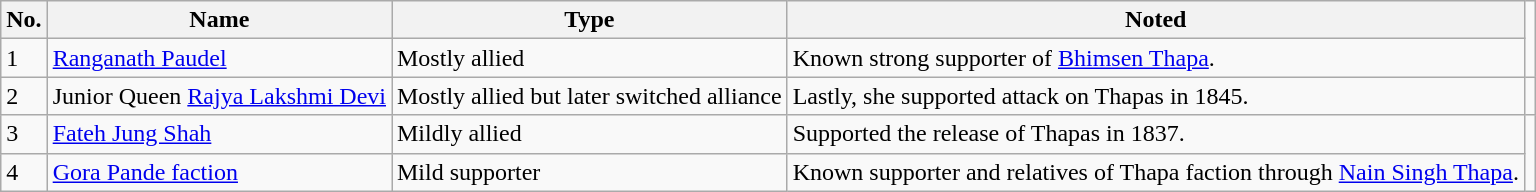<table class="wikitable sortable">
<tr>
<th>No.</th>
<th>Name</th>
<th>Type</th>
<th>Noted</th>
</tr>
<tr>
<td>1</td>
<td><a href='#'>Ranganath Paudel</a></td>
<td>Mostly allied</td>
<td>Known strong supporter of <a href='#'>Bhimsen Thapa</a>.</td>
</tr>
<tr>
<td>2</td>
<td>Junior Queen <a href='#'>Rajya Lakshmi Devi</a></td>
<td>Mostly allied but later switched alliance</td>
<td>Lastly, she supported attack on Thapas in 1845.</td>
<td></td>
</tr>
<tr>
<td>3</td>
<td><a href='#'>Fateh Jung Shah</a></td>
<td>Mildly allied</td>
<td>Supported the release of Thapas in 1837.</td>
</tr>
<tr>
<td>4</td>
<td><a href='#'>Gora Pande faction</a></td>
<td>Mild supporter</td>
<td>Known supporter and relatives of Thapa faction through <a href='#'>Nain Singh Thapa</a>.</td>
</tr>
</table>
